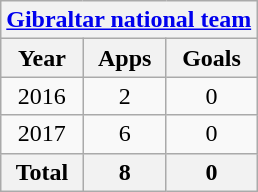<table class="wikitable" style="text-align:center">
<tr>
<th colspan=4><a href='#'>Gibraltar national team</a></th>
</tr>
<tr>
<th>Year</th>
<th>Apps</th>
<th>Goals</th>
</tr>
<tr>
<td>2016</td>
<td>2</td>
<td>0</td>
</tr>
<tr>
<td>2017</td>
<td>6</td>
<td>0</td>
</tr>
<tr>
<th>Total</th>
<th>8</th>
<th>0</th>
</tr>
</table>
